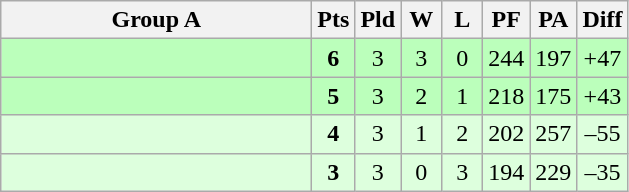<table class=wikitable style="text-align:center">
<tr>
<th width=200>Group A</th>
<th width=20>Pts</th>
<th width=20>Pld</th>
<th width=20>W</th>
<th width=20>L</th>
<th width=20>PF</th>
<th width=20>PA</th>
<th width=20>Diff</th>
</tr>
<tr style="background:#bbffbb">
<td style="text-align:left"></td>
<td><strong>6</strong></td>
<td>3</td>
<td>3</td>
<td>0</td>
<td>244</td>
<td>197</td>
<td>+47</td>
</tr>
<tr style="background:#bbffbb">
<td style="text-align:left"></td>
<td><strong>5</strong></td>
<td>3</td>
<td>2</td>
<td>1</td>
<td>218</td>
<td>175</td>
<td>+43</td>
</tr>
<tr style="background:#ddffdd">
<td style="text-align:left"></td>
<td><strong>4</strong></td>
<td>3</td>
<td>1</td>
<td>2</td>
<td>202</td>
<td>257</td>
<td>–55</td>
</tr>
<tr style="background:#ddffdd">
<td style="text-align:left"></td>
<td><strong>3</strong></td>
<td>3</td>
<td>0</td>
<td>3</td>
<td>194</td>
<td>229</td>
<td>–35</td>
</tr>
</table>
